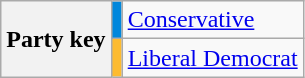<table class=wikitable>
<tr>
<th rowspan=2>Party key</th>
<td style="background:#0087DC"></td>
<td><a href='#'>Conservative</a></td>
</tr>
<tr>
<td style="background:#FDBB30"></td>
<td><a href='#'>Liberal Democrat</a></td>
</tr>
</table>
